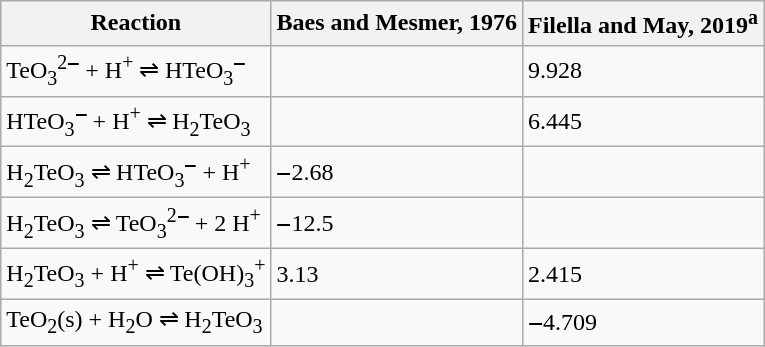<table class="wikitable">
<tr>
<th>Reaction</th>
<th>Baes and Mesmer, 1976</th>
<th>Filella and May, 2019<sup>a</sup></th>
</tr>
<tr>
<td>TeO<sub>3</sub><sup>2‒</sup> + H<sup>+</sup> ⇌ HTeO<sub>3</sub><sup>‒</sup></td>
<td></td>
<td>9.928</td>
</tr>
<tr>
<td>HTeO<sub>3</sub><sup>‒</sup> + H<sup>+</sup> ⇌ H<sub>2</sub>TeO<sub>3</sub></td>
<td></td>
<td>6.445</td>
</tr>
<tr>
<td>H<sub>2</sub>TeO<sub>3</sub> ⇌ HTeO<sub>3</sub><sup>‒</sup> + H<sup>+</sup></td>
<td>‒2.68</td>
<td></td>
</tr>
<tr>
<td>H<sub>2</sub>TeO<sub>3</sub> ⇌ TeO<sub>3</sub><sup>2‒</sup> + 2 H<sup>+</sup></td>
<td>‒12.5</td>
<td></td>
</tr>
<tr>
<td>H<sub>2</sub>TeO<sub>3</sub> + H<sup>+</sup> ⇌ Te(OH)<sub>3</sub><sup>+</sup></td>
<td>3.13</td>
<td>2.415</td>
</tr>
<tr>
<td>TeO<sub>2</sub>(s) + H<sub>2</sub>O ⇌ H<sub>2</sub>TeO<sub>3</sub></td>
<td></td>
<td>‒4.709</td>
</tr>
</table>
